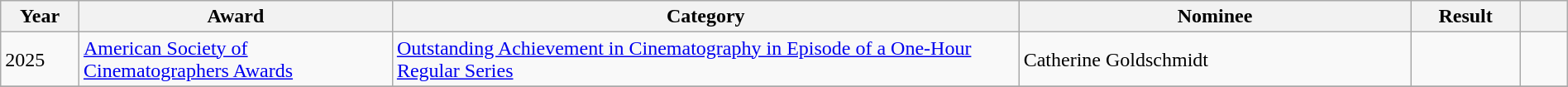<table class="wikitable plainrowheaders sortable" width="100%";">
<tr>
<th scope="col" width="5%";">Year</th>
<th scope="col" width="20%";">Award</th>
<th scope="col" width="40%";">Category</th>
<th scope="col" width="25%";">Nominee</th>
<th scope="col" width="7%";">Result</th>
<th scope="col" width="3%";"></th>
</tr>
<tr>
<td>2025</td>
<td><a href='#'>American Society of Cinematographers Awards</a></td>
<td><a href='#'>Outstanding Achievement in Cinematography in Episode of a One-Hour Regular Series</a></td>
<td>Catherine Goldschmidt</td>
<td></td>
<td align="center"></td>
</tr>
<tr>
</tr>
</table>
